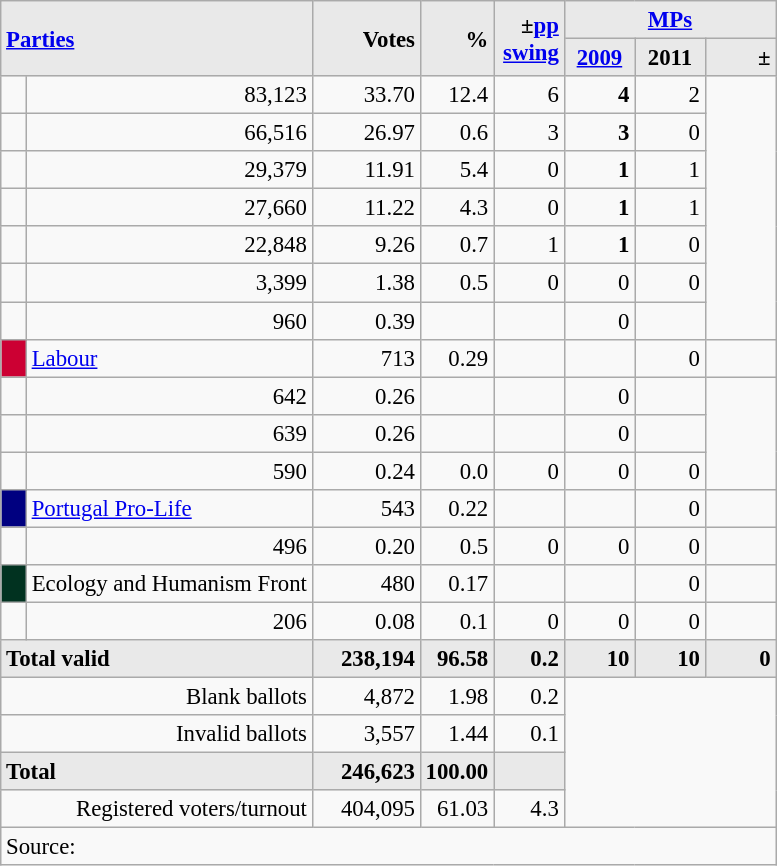<table class="wikitable" style="text-align:right; font-size:95%;">
<tr>
<th rowspan="2" colspan="2" style="background:#e9e9e9; text-align:left;" alignleft><a href='#'>Parties</a></th>
<th rowspan="2" style="background:#e9e9e9; text-align:right;">Votes</th>
<th rowspan="2" style="background:#e9e9e9; text-align:right;">%</th>
<th rowspan="2" style="background:#e9e9e9; text-align:right;">±<a href='#'>pp</a> <a href='#'>swing</a></th>
<th colspan="3" style="background:#e9e9e9; text-align:center;"><a href='#'>MPs</a></th>
</tr>
<tr style="background-color:#E9E9E9">
<th style="background-color:#E9E9E9;text-align:center;"><a href='#'>2009</a></th>
<th style="background-color:#E9E9E9;text-align:center;">2011</th>
<th style="background:#e9e9e9; text-align:right;">±</th>
</tr>
<tr>
<td></td>
<td>83,123</td>
<td>33.70</td>
<td>12.4</td>
<td>6</td>
<td><strong>4</strong></td>
<td>2</td>
</tr>
<tr>
<td></td>
<td>66,516</td>
<td>26.97</td>
<td>0.6</td>
<td>3</td>
<td><strong>3</strong></td>
<td>0</td>
</tr>
<tr>
<td></td>
<td>29,379</td>
<td>11.91</td>
<td>5.4</td>
<td>0</td>
<td><strong>1</strong></td>
<td>1</td>
</tr>
<tr>
<td></td>
<td>27,660</td>
<td>11.22</td>
<td>4.3</td>
<td>0</td>
<td><strong>1</strong></td>
<td>1</td>
</tr>
<tr>
<td></td>
<td>22,848</td>
<td>9.26</td>
<td>0.7</td>
<td>1</td>
<td><strong>1</strong></td>
<td>0</td>
</tr>
<tr>
<td></td>
<td>3,399</td>
<td>1.38</td>
<td>0.5</td>
<td>0</td>
<td>0</td>
<td>0</td>
</tr>
<tr>
<td></td>
<td>960</td>
<td>0.39</td>
<td></td>
<td></td>
<td>0</td>
<td></td>
</tr>
<tr>
<td style="width: 10px" bgcolor=#CC0033 align="center"></td>
<td align=left><a href='#'>Labour</a></td>
<td>713</td>
<td>0.29</td>
<td></td>
<td></td>
<td>0</td>
<td></td>
</tr>
<tr>
<td></td>
<td>642</td>
<td>0.26</td>
<td></td>
<td></td>
<td>0</td>
<td></td>
</tr>
<tr>
<td></td>
<td>639</td>
<td>0.26</td>
<td></td>
<td></td>
<td>0</td>
<td></td>
</tr>
<tr>
<td></td>
<td>590</td>
<td>0.24</td>
<td>0.0</td>
<td>0</td>
<td>0</td>
<td>0</td>
</tr>
<tr>
<td style="width:10px;background-color:#000080;text-align:center;"></td>
<td style="text-align:left;"><a href='#'>Portugal Pro-Life</a></td>
<td>543</td>
<td>0.22</td>
<td></td>
<td></td>
<td>0</td>
<td></td>
</tr>
<tr>
<td></td>
<td>496</td>
<td>0.20</td>
<td>0.5</td>
<td>0</td>
<td>0</td>
<td>0</td>
</tr>
<tr>
<td style="width:10px;background-color:#013220;text-align:center;"></td>
<td style="text-align:left;">Ecology and Humanism Front </td>
<td>480</td>
<td>0.17</td>
<td></td>
<td></td>
<td>0</td>
<td></td>
</tr>
<tr>
<td></td>
<td>206</td>
<td>0.08</td>
<td>0.1</td>
<td>0</td>
<td>0</td>
<td>0</td>
</tr>
<tr>
<td colspan=2 align=left style="background-color:#E9E9E9"><strong>Total valid</strong></td>
<td width="65" align="right" style="background-color:#E9E9E9"><strong>238,194</strong></td>
<td width="40" align="right" style="background-color:#E9E9E9"><strong>96.58</strong></td>
<td width="40" align="right" style="background-color:#E9E9E9"><strong>0.2</strong></td>
<td width="40" align="right" style="background-color:#E9E9E9"><strong>10</strong></td>
<td width="40" align="right" style="background-color:#E9E9E9"><strong>10</strong></td>
<td width="40" align="right" style="background-color:#E9E9E9"><strong>0</strong></td>
</tr>
<tr>
<td colspan=2>Blank ballots</td>
<td>4,872</td>
<td>1.98</td>
<td>0.2</td>
<td colspan=4 rowspan=4></td>
</tr>
<tr>
<td colspan=2>Invalid ballots</td>
<td>3,557</td>
<td>1.44</td>
<td>0.1</td>
</tr>
<tr>
<td colspan=2 align=left style="background-color:#E9E9E9"><strong>Total</strong></td>
<td width="50" align="right" style="background-color:#E9E9E9"><strong>246,623</strong></td>
<td width="40" align="right" style="background-color:#E9E9E9"><strong>100.00</strong></td>
<td width="40" align="right" style="background-color:#E9E9E9"></td>
</tr>
<tr>
<td colspan=2>Registered voters/turnout</td>
<td>404,095</td>
<td>61.03</td>
<td>4.3</td>
</tr>
<tr>
<td colspan=11 align=left>Source: </td>
</tr>
</table>
